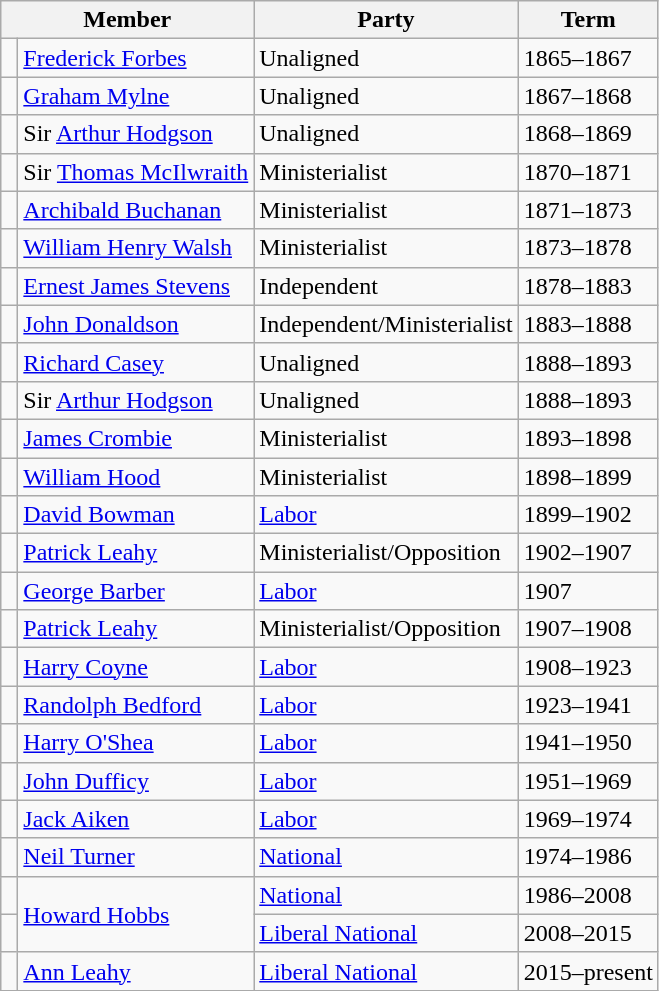<table class="wikitable">
<tr>
<th colspan="2">Member</th>
<th>Party</th>
<th>Term</th>
</tr>
<tr>
<td> </td>
<td><a href='#'>Frederick Forbes</a></td>
<td>Unaligned</td>
<td>1865–1867</td>
</tr>
<tr>
<td> </td>
<td><a href='#'>Graham Mylne</a></td>
<td>Unaligned</td>
<td>1867–1868</td>
</tr>
<tr>
<td> </td>
<td>Sir <a href='#'>Arthur Hodgson</a></td>
<td>Unaligned</td>
<td>1868–1869</td>
</tr>
<tr>
<td> </td>
<td>Sir <a href='#'>Thomas McIlwraith</a></td>
<td>Ministerialist</td>
<td>1870–1871</td>
</tr>
<tr>
<td> </td>
<td><a href='#'>Archibald Buchanan</a></td>
<td>Ministerialist</td>
<td>1871–1873</td>
</tr>
<tr>
<td> </td>
<td><a href='#'>William Henry Walsh</a></td>
<td>Ministerialist</td>
<td>1873–1878</td>
</tr>
<tr>
<td> </td>
<td><a href='#'>Ernest James Stevens</a></td>
<td>Independent</td>
<td>1878–1883</td>
</tr>
<tr>
<td> </td>
<td><a href='#'>John Donaldson</a></td>
<td>Independent/Ministerialist</td>
<td>1883–1888</td>
</tr>
<tr>
<td> </td>
<td><a href='#'>Richard Casey</a></td>
<td>Unaligned</td>
<td>1888–1893</td>
</tr>
<tr>
<td> </td>
<td>Sir <a href='#'>Arthur Hodgson</a></td>
<td>Unaligned</td>
<td>1888–1893</td>
</tr>
<tr>
<td> </td>
<td><a href='#'>James Crombie</a></td>
<td>Ministerialist</td>
<td>1893–1898</td>
</tr>
<tr>
<td> </td>
<td><a href='#'>William Hood</a></td>
<td>Ministerialist</td>
<td>1898–1899</td>
</tr>
<tr>
<td> </td>
<td><a href='#'>David Bowman</a></td>
<td><a href='#'>Labor</a></td>
<td>1899–1902</td>
</tr>
<tr>
<td> </td>
<td><a href='#'>Patrick Leahy</a></td>
<td>Ministerialist/Opposition</td>
<td>1902–1907</td>
</tr>
<tr>
<td> </td>
<td><a href='#'>George Barber</a></td>
<td><a href='#'>Labor</a></td>
<td>1907</td>
</tr>
<tr>
<td> </td>
<td><a href='#'>Patrick Leahy</a></td>
<td>Ministerialist/Opposition</td>
<td>1907–1908</td>
</tr>
<tr>
<td> </td>
<td><a href='#'>Harry Coyne</a></td>
<td><a href='#'>Labor</a></td>
<td>1908–1923</td>
</tr>
<tr>
<td> </td>
<td><a href='#'>Randolph Bedford</a></td>
<td><a href='#'>Labor</a></td>
<td>1923–1941</td>
</tr>
<tr>
<td> </td>
<td><a href='#'>Harry O'Shea</a></td>
<td><a href='#'>Labor</a></td>
<td>1941–1950</td>
</tr>
<tr>
<td> </td>
<td><a href='#'>John Dufficy</a></td>
<td><a href='#'>Labor</a></td>
<td>1951–1969</td>
</tr>
<tr>
<td> </td>
<td><a href='#'>Jack Aiken</a></td>
<td><a href='#'>Labor</a></td>
<td>1969–1974</td>
</tr>
<tr>
<td> </td>
<td><a href='#'>Neil Turner</a></td>
<td><a href='#'>National</a></td>
<td>1974–1986</td>
</tr>
<tr>
<td> </td>
<td rowspan="2"><a href='#'>Howard Hobbs</a></td>
<td><a href='#'>National</a></td>
<td>1986–2008</td>
</tr>
<tr>
<td> </td>
<td><a href='#'>Liberal National</a></td>
<td>2008–2015</td>
</tr>
<tr>
<td> </td>
<td><a href='#'>Ann Leahy</a></td>
<td><a href='#'>Liberal National</a></td>
<td>2015–present</td>
</tr>
</table>
